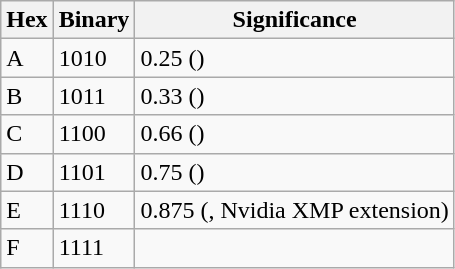<table class=wikitable>
<tr>
<th>Hex</th>
<th>Binary</th>
<th>Significance</th>
</tr>
<tr>
<td>A</td>
<td>1010</td>
<td>0.25 ()</td>
</tr>
<tr>
<td>B</td>
<td>1011</td>
<td>0.33 ()</td>
</tr>
<tr>
<td>C</td>
<td>1100</td>
<td>0.66 ()</td>
</tr>
<tr>
<td>D</td>
<td>1101</td>
<td>0.75 ()</td>
</tr>
<tr>
<td>E</td>
<td>1110</td>
<td>0.875 (, Nvidia XMP extension)</td>
</tr>
<tr>
<td>F</td>
<td>1111</td>
<td></td>
</tr>
</table>
